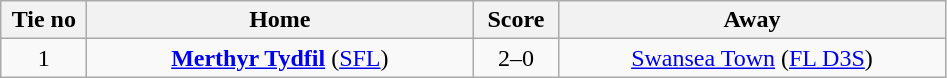<table class="wikitable" style="text-align:center">
<tr>
<th width=50>Tie no</th>
<th width=250>Home</th>
<th width=50>Score</th>
<th width=250>Away</th>
</tr>
<tr>
<td>1</td>
<td><strong><a href='#'>Merthyr Tydfil</a></strong> (<a href='#'>SFL</a>)</td>
<td>2–0</td>
<td><a href='#'>Swansea Town</a> (<a href='#'>FL D3S</a>)</td>
</tr>
</table>
